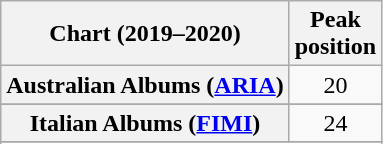<table class="wikitable sortable plainrowheaders" style="text-align:center">
<tr>
<th scope="col">Chart (2019–2020)</th>
<th scope="col">Peak<br>position</th>
</tr>
<tr>
<th scope="row">Australian Albums (<a href='#'>ARIA</a>)</th>
<td>20</td>
</tr>
<tr>
</tr>
<tr>
</tr>
<tr>
</tr>
<tr>
</tr>
<tr>
</tr>
<tr>
<th scope="row">Italian Albums (<a href='#'>FIMI</a>)</th>
<td>24</td>
</tr>
<tr>
</tr>
<tr>
</tr>
<tr>
</tr>
</table>
